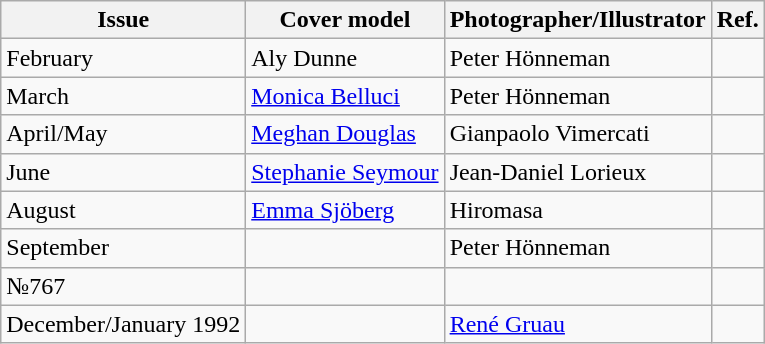<table class="wikitable">
<tr>
<th>Issue</th>
<th>Cover model</th>
<th>Photographer/Illustrator</th>
<th>Ref.</th>
</tr>
<tr>
<td>February</td>
<td>Aly Dunne</td>
<td>Peter Hönneman</td>
<td></td>
</tr>
<tr>
<td>March</td>
<td><a href='#'>Monica Belluci</a></td>
<td>Peter Hönneman</td>
<td></td>
</tr>
<tr>
<td>April/May</td>
<td><a href='#'>Meghan Douglas</a></td>
<td>Gianpaolo Vimercati</td>
<td></td>
</tr>
<tr>
<td>June</td>
<td><a href='#'>Stephanie Seymour</a></td>
<td>Jean-Daniel Lorieux</td>
<td></td>
</tr>
<tr>
<td>August</td>
<td><a href='#'>Emma Sjöberg</a></td>
<td>Hiromasa</td>
<td></td>
</tr>
<tr>
<td>September</td>
<td></td>
<td>Peter Hönneman</td>
<td></td>
</tr>
<tr>
<td>№767</td>
<td></td>
<td></td>
<td></td>
</tr>
<tr>
<td>December/January 1992</td>
<td></td>
<td><a href='#'>René Gruau</a></td>
<td></td>
</tr>
</table>
